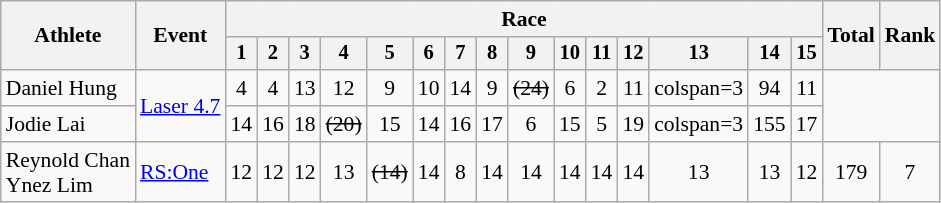<table class=wikitable style=font-size:90%;text-align:center>
<tr>
<th rowspan="2">Athlete</th>
<th rowspan="2">Event</th>
<th colspan=15>Race</th>
<th rowspan=2>Total</th>
<th rowspan=2>Rank</th>
</tr>
<tr style="font-size:95%">
<th>1</th>
<th>2</th>
<th>3</th>
<th>4</th>
<th>5</th>
<th>6</th>
<th>7</th>
<th>8</th>
<th>9</th>
<th>10</th>
<th>11</th>
<th>12</th>
<th>13</th>
<th>14</th>
<th>15</th>
</tr>
<tr>
<td align=left>Daniel Hung</td>
<td align=left rowspan=2><a href='#'>Laser 4.7</a></td>
<td>4</td>
<td>4</td>
<td>13</td>
<td>12</td>
<td>9</td>
<td>10</td>
<td>14</td>
<td>9</td>
<td><s>(24)</s><br></td>
<td>6</td>
<td>2</td>
<td>11</td>
<td>colspan=3 </td>
<td>94</td>
<td>11</td>
</tr>
<tr>
<td align=left>Jodie Lai</td>
<td>14</td>
<td>16</td>
<td>18</td>
<td><s>(20)</s></td>
<td>15</td>
<td>14</td>
<td>16</td>
<td>17</td>
<td>6</td>
<td>15</td>
<td>5</td>
<td>19</td>
<td>colspan=3 </td>
<td>155</td>
<td>17</td>
</tr>
<tr>
<td align=left>Reynold Chan<br>Ynez Lim</td>
<td align=left rowspan=2><a href='#'>RS:One</a></td>
<td>12</td>
<td>12</td>
<td>12</td>
<td>13</td>
<td><s>(14)</s></td>
<td>14</td>
<td>8</td>
<td>14</td>
<td>14</td>
<td>14</td>
<td>14</td>
<td>14</td>
<td>13</td>
<td>13</td>
<td>12</td>
<td>179</td>
<td>7</td>
</tr>
</table>
